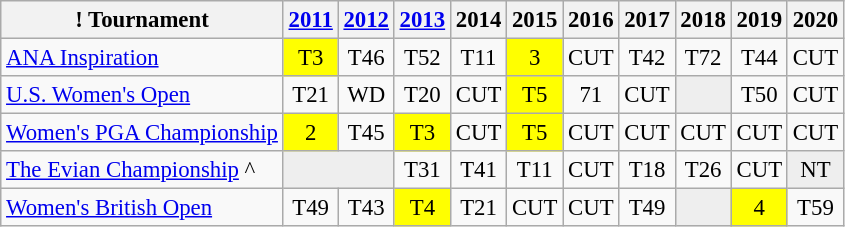<table class="wikitable" style="font-size:95%;text-align:center;">
<tr>
<th>! Tournament</th>
<th><a href='#'>2011</a></th>
<th><a href='#'>2012</a></th>
<th><a href='#'>2013</a></th>
<th>2014</th>
<th>2015</th>
<th>2016</th>
<th>2017</th>
<th>2018</th>
<th>2019</th>
<th>2020</th>
</tr>
<tr>
<td align=left><a href='#'>ANA Inspiration</a></td>
<td style="background:yellow;">T3</td>
<td>T46</td>
<td>T52</td>
<td>T11</td>
<td style="background:yellow;">3</td>
<td>CUT</td>
<td>T42</td>
<td>T72</td>
<td>T44</td>
<td>CUT</td>
</tr>
<tr>
<td align=left><a href='#'>U.S. Women's Open</a></td>
<td>T21</td>
<td>WD</td>
<td>T20</td>
<td>CUT</td>
<td style="background:yellow;">T5</td>
<td>71</td>
<td>CUT</td>
<td style="background:#eeeeee;"></td>
<td>T50</td>
<td>CUT</td>
</tr>
<tr>
<td align=left><a href='#'>Women's PGA Championship</a></td>
<td style="background:yellow;">2</td>
<td>T45</td>
<td style="background:yellow;">T3</td>
<td>CUT</td>
<td style="background:yellow;">T5</td>
<td>CUT</td>
<td>CUT</td>
<td>CUT</td>
<td>CUT</td>
<td>CUT</td>
</tr>
<tr>
<td align=left><a href='#'>The Evian Championship</a> ^</td>
<td style="background:#eeeeee;" colspan=2></td>
<td>T31</td>
<td>T41</td>
<td>T11</td>
<td>CUT</td>
<td>T18</td>
<td>T26</td>
<td>CUT</td>
<td style="background:#eeeeee;">NT</td>
</tr>
<tr>
<td align=left><a href='#'>Women's British Open</a></td>
<td>T49</td>
<td>T43</td>
<td style="background:yellow;">T4</td>
<td>T21</td>
<td>CUT</td>
<td>CUT</td>
<td>T49</td>
<td style="background:#eeeeee;"></td>
<td style="background:yellow;">4</td>
<td>T59</td>
</tr>
</table>
